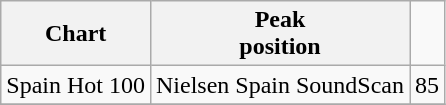<table class="wikitable">
<tr>
<th align="center">Chart</th>
<th align="center">Peak<br>position</th>
</tr>
<tr>
<td align="left">Spain Hot 100</td>
<td align="left">Nielsen Spain SoundScan</td>
<td align="center">85</td>
</tr>
<tr>
</tr>
</table>
